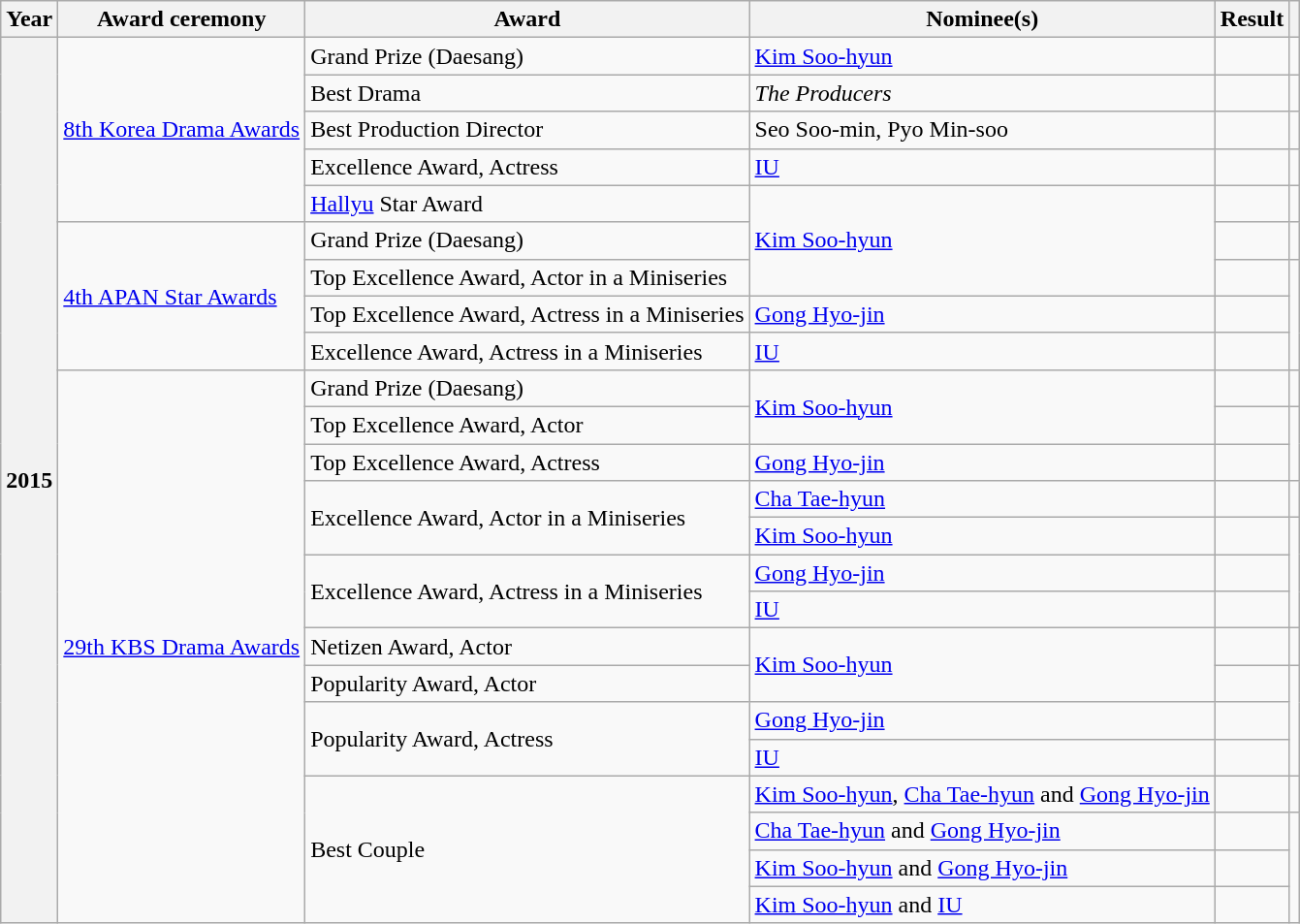<table class="wikitable plainrowheaders sortable">
<tr>
<th scope="col">Year</th>
<th scope="col">Award ceremony</th>
<th scope="col">Award</th>
<th scope="col">Nominee(s)</th>
<th scope="col">Result</th>
<th scope="col" class="unsortable"></th>
</tr>
<tr>
<th scope="row" rowspan="24">2015</th>
<td rowspan="5"><a href='#'>8th Korea Drama Awards</a></td>
<td>Grand Prize (Daesang)</td>
<td><a href='#'>Kim Soo-hyun</a></td>
<td></td>
<td style="text-align:center"></td>
</tr>
<tr>
<td>Best Drama</td>
<td><em>The Producers</em></td>
<td></td>
<td style="text-align:center"></td>
</tr>
<tr>
<td>Best Production Director</td>
<td>Seo Soo-min, Pyo Min-soo</td>
<td></td>
<td style="text-align:center"></td>
</tr>
<tr>
<td>Excellence Award, Actress</td>
<td><a href='#'>IU</a></td>
<td></td>
<td style="text-align:center"></td>
</tr>
<tr>
<td><a href='#'>Hallyu</a> Star Award</td>
<td rowspan="3"><a href='#'>Kim Soo-hyun</a></td>
<td></td>
<td style="text-align:center"></td>
</tr>
<tr>
<td rowspan="4"><a href='#'>4th APAN Star Awards</a></td>
<td>Grand Prize (Daesang)</td>
<td></td>
<td style="text-align:center"></td>
</tr>
<tr>
<td>Top Excellence Award, Actor in a Miniseries</td>
<td></td>
<td style="text-align:center" rowspan="3"></td>
</tr>
<tr>
<td>Top Excellence Award, Actress in a Miniseries</td>
<td><a href='#'>Gong Hyo-jin</a></td>
<td></td>
</tr>
<tr>
<td>Excellence Award, Actress in a Miniseries</td>
<td><a href='#'>IU</a></td>
<td></td>
</tr>
<tr>
<td rowspan="15"><a href='#'>29th KBS Drama Awards</a></td>
<td>Grand Prize (Daesang)</td>
<td rowspan="2"><a href='#'>Kim Soo-hyun</a></td>
<td></td>
<td style="text-align:center"></td>
</tr>
<tr>
<td>Top Excellence Award, Actor</td>
<td></td>
<td rowspan="2"></td>
</tr>
<tr>
<td>Top Excellence Award, Actress</td>
<td><a href='#'>Gong Hyo-jin</a></td>
<td></td>
</tr>
<tr>
<td rowspan="2">Excellence Award, Actor in a Miniseries</td>
<td><a href='#'>Cha Tae-hyun</a></td>
<td></td>
<td style="text-align:center"></td>
</tr>
<tr>
<td><a href='#'>Kim Soo-hyun</a></td>
<td></td>
<td rowspan="3"></td>
</tr>
<tr>
<td rowspan="2">Excellence Award, Actress in a Miniseries</td>
<td><a href='#'>Gong Hyo-jin</a></td>
<td></td>
</tr>
<tr>
<td><a href='#'>IU</a></td>
<td></td>
</tr>
<tr>
<td>Netizen Award, Actor</td>
<td rowspan="2"><a href='#'>Kim Soo-hyun</a></td>
<td></td>
<td style="text-align:center"></td>
</tr>
<tr>
<td>Popularity Award, Actor</td>
<td></td>
<td rowspan="3"></td>
</tr>
<tr>
<td rowspan="2">Popularity Award, Actress</td>
<td><a href='#'>Gong Hyo-jin</a></td>
<td></td>
</tr>
<tr>
<td><a href='#'>IU</a></td>
<td></td>
</tr>
<tr>
<td rowspan="4">Best Couple</td>
<td><a href='#'>Kim Soo-hyun</a>, <a href='#'>Cha Tae-hyun</a> and <a href='#'>Gong Hyo-jin</a></td>
<td></td>
<td style="text-align:center"></td>
</tr>
<tr>
<td><a href='#'>Cha Tae-hyun</a> and <a href='#'>Gong Hyo-jin</a></td>
<td></td>
<td style="text-align:center" rowspan="3"></td>
</tr>
<tr>
<td><a href='#'>Kim Soo-hyun</a> and <a href='#'>Gong Hyo-jin</a></td>
<td></td>
</tr>
<tr>
<td><a href='#'>Kim Soo-hyun</a> and <a href='#'>IU</a></td>
<td></td>
</tr>
</table>
